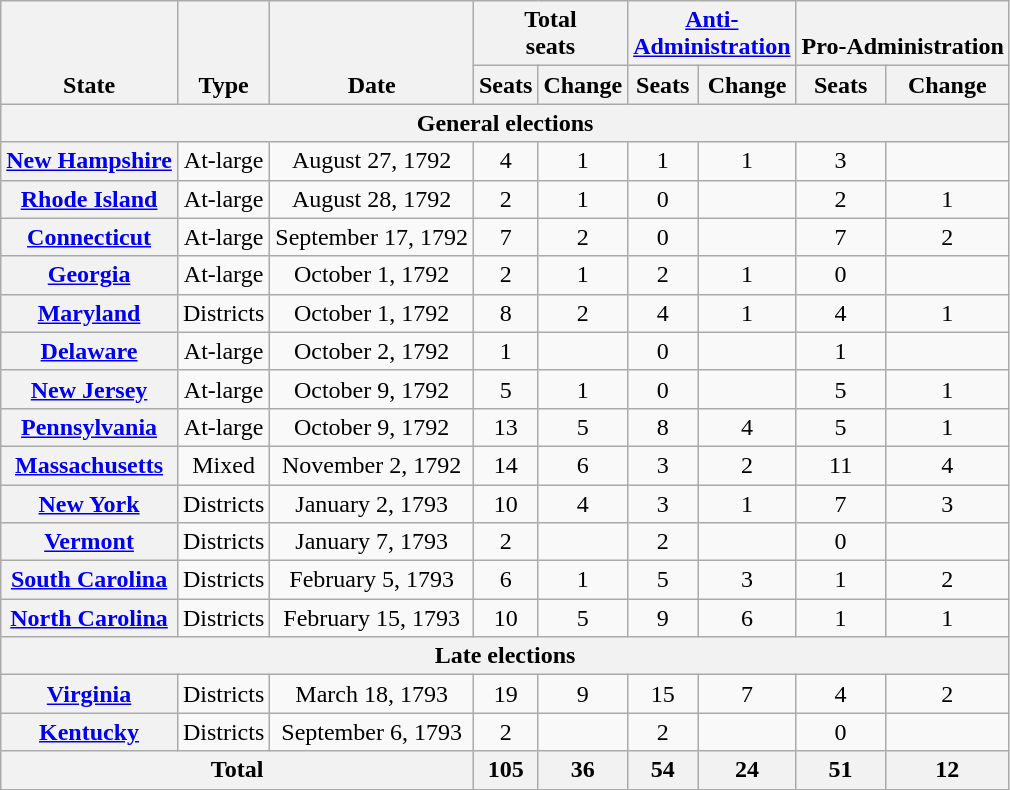<table class="wikitable sortable" style="text-align:center">
<tr valign=bottom>
<th rowspan=2>State</th>
<th rowspan=2>Type</th>
<th rowspan=2>Date</th>
<th colspan=2>Total<br>seats</th>
<th colspan=2 ><a href='#'>Anti-<br>Administration</a></th>
<th colspan=2 >Pro-Administration</th>
</tr>
<tr>
<th>Seats</th>
<th>Change</th>
<th>Seats</th>
<th>Change</th>
<th>Seats</th>
<th>Change</th>
</tr>
<tr>
<th colspan=9>General elections</th>
</tr>
<tr>
<th><a href='#'>New Hampshire</a></th>
<td>At-large</td>
<td>August 27, 1792</td>
<td>4</td>
<td>1</td>
<td>1</td>
<td>1</td>
<td>3</td>
<td></td>
</tr>
<tr>
<th><a href='#'>Rhode Island</a></th>
<td>At-large</td>
<td>August 28, 1792</td>
<td>2</td>
<td>1</td>
<td>0</td>
<td></td>
<td>2</td>
<td>1</td>
</tr>
<tr>
<th><a href='#'>Connecticut</a></th>
<td>At-large</td>
<td>September 17, 1792</td>
<td>7</td>
<td>2</td>
<td>0</td>
<td></td>
<td>7</td>
<td>2</td>
</tr>
<tr>
<th><a href='#'>Georgia</a></th>
<td>At-large</td>
<td>October 1, 1792</td>
<td>2</td>
<td>1</td>
<td>2</td>
<td>1</td>
<td>0</td>
<td></td>
</tr>
<tr>
<th><a href='#'>Maryland</a></th>
<td>Districts</td>
<td>October 1, 1792</td>
<td>8</td>
<td>2</td>
<td>4</td>
<td>1</td>
<td>4</td>
<td>1</td>
</tr>
<tr>
<th><a href='#'>Delaware</a></th>
<td>At-large</td>
<td>October 2, 1792</td>
<td>1</td>
<td></td>
<td>0</td>
<td></td>
<td>1</td>
<td></td>
</tr>
<tr>
<th><a href='#'>New Jersey</a></th>
<td>At-large</td>
<td>October 9, 1792</td>
<td>5</td>
<td>1</td>
<td>0</td>
<td></td>
<td>5</td>
<td>1</td>
</tr>
<tr>
<th><a href='#'>Pennsylvania</a></th>
<td>At-large</td>
<td>October 9, 1792</td>
<td>13</td>
<td>5</td>
<td>8</td>
<td>4</td>
<td>5</td>
<td>1</td>
</tr>
<tr>
<th><a href='#'>Massachusetts</a></th>
<td>Mixed</td>
<td>November 2, 1792</td>
<td>14</td>
<td>6</td>
<td>3</td>
<td>2</td>
<td>11</td>
<td>4</td>
</tr>
<tr>
<th><a href='#'>New York</a></th>
<td>Districts</td>
<td>January 2, 1793</td>
<td>10</td>
<td>4</td>
<td>3</td>
<td>1</td>
<td>7</td>
<td>3</td>
</tr>
<tr>
<th><a href='#'>Vermont</a></th>
<td>Districts</td>
<td>January 7, 1793</td>
<td>2</td>
<td></td>
<td>2</td>
<td></td>
<td>0</td>
<td></td>
</tr>
<tr>
<th><a href='#'>South Carolina</a></th>
<td>Districts</td>
<td>February 5, 1793</td>
<td>6</td>
<td>1</td>
<td>5</td>
<td>3</td>
<td>1</td>
<td>2</td>
</tr>
<tr>
<th><a href='#'>North Carolina</a></th>
<td>Districts</td>
<td>February 15, 1793</td>
<td>10</td>
<td>5</td>
<td>9</td>
<td>6</td>
<td>1</td>
<td>1</td>
</tr>
<tr>
<th colspan=9>Late elections </th>
</tr>
<tr>
<th><a href='#'>Virginia</a></th>
<td>Districts</td>
<td>March 18, 1793</td>
<td>19</td>
<td>9</td>
<td>15</td>
<td>7</td>
<td>4</td>
<td>2</td>
</tr>
<tr>
<th><a href='#'>Kentucky</a></th>
<td>Districts</td>
<td>September 6, 1793</td>
<td>2</td>
<td></td>
<td>2</td>
<td></td>
<td>0</td>
<td></td>
</tr>
<tr>
<th colspan=3>Total</th>
<th>105</th>
<th> 36</th>
<th>54<br></th>
<th> 24</th>
<th>51<br></th>
<th> 12</th>
</tr>
</table>
